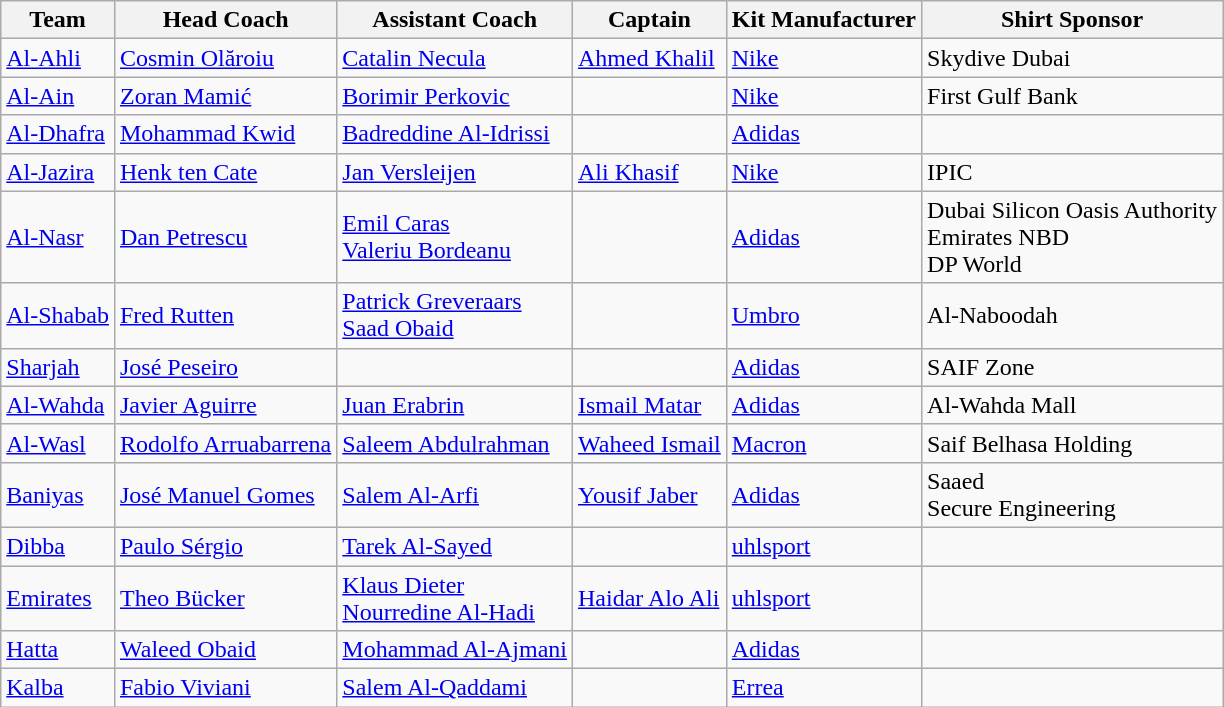<table class="wikitable sortable" style="text-align: left;">
<tr>
<th>Team</th>
<th>Head Coach</th>
<th>Assistant Coach</th>
<th>Captain</th>
<th>Kit Manufacturer</th>
<th>Shirt Sponsor</th>
</tr>
<tr>
<td><a href='#'>Al-Ahli</a></td>
<td> <a href='#'>Cosmin Olăroiu</a></td>
<td> <a href='#'>Catalin Necula</a></td>
<td> <a href='#'>Ahmed Khalil</a></td>
<td><a href='#'>Nike</a></td>
<td>Skydive Dubai</td>
</tr>
<tr>
<td><a href='#'>Al-Ain</a></td>
<td> <a href='#'>Zoran Mamić</a></td>
<td> <a href='#'>Borimir Perkovic</a></td>
<td></td>
<td><a href='#'>Nike</a></td>
<td>First Gulf Bank</td>
</tr>
<tr>
<td><a href='#'>Al-Dhafra</a></td>
<td> <a href='#'>Mohammad Kwid</a></td>
<td> <a href='#'>Badreddine Al-Idrissi</a></td>
<td></td>
<td><a href='#'>Adidas</a></td>
<td></td>
</tr>
<tr>
<td><a href='#'>Al-Jazira</a></td>
<td> <a href='#'>Henk ten Cate</a></td>
<td> <a href='#'>Jan Versleijen</a></td>
<td> <a href='#'>Ali Khasif</a></td>
<td><a href='#'>Nike</a></td>
<td>IPIC</td>
</tr>
<tr>
<td><a href='#'>Al-Nasr</a></td>
<td> <a href='#'>Dan Petrescu</a></td>
<td> <a href='#'>Emil Caras</a><br> <a href='#'>Valeriu Bordeanu</a></td>
<td></td>
<td><a href='#'>Adidas</a></td>
<td>Dubai Silicon Oasis Authority<br>Emirates NBD<br>DP World</td>
</tr>
<tr>
<td><a href='#'>Al-Shabab</a></td>
<td> <a href='#'>Fred Rutten</a></td>
<td> <a href='#'>Patrick Greveraars</a><br> <a href='#'>Saad Obaid</a></td>
<td></td>
<td><a href='#'>Umbro</a></td>
<td>Al-Naboodah</td>
</tr>
<tr>
<td><a href='#'>Sharjah</a></td>
<td> <a href='#'>José Peseiro</a></td>
<td></td>
<td></td>
<td><a href='#'>Adidas</a></td>
<td>SAIF Zone</td>
</tr>
<tr>
<td><a href='#'>Al-Wahda</a></td>
<td> <a href='#'>Javier Aguirre</a></td>
<td> <a href='#'>Juan Erabrin</a></td>
<td> <a href='#'>Ismail Matar</a></td>
<td><a href='#'>Adidas</a></td>
<td>Al-Wahda Mall</td>
</tr>
<tr>
<td><a href='#'>Al-Wasl</a></td>
<td> <a href='#'>Rodolfo Arruabarrena</a></td>
<td> <a href='#'>Saleem Abdulrahman</a></td>
<td> <a href='#'>Waheed Ismail</a></td>
<td><a href='#'>Macron</a></td>
<td>Saif Belhasa Holding</td>
</tr>
<tr>
<td><a href='#'>Baniyas</a></td>
<td> <a href='#'>José Manuel Gomes</a></td>
<td> <a href='#'>Salem Al-Arfi</a></td>
<td> <a href='#'>Yousif Jaber</a></td>
<td><a href='#'>Adidas</a></td>
<td>Saaed<br>Secure Engineering</td>
</tr>
<tr>
<td><a href='#'>Dibba</a></td>
<td> <a href='#'>Paulo Sérgio</a></td>
<td> <a href='#'>Tarek Al-Sayed</a></td>
<td></td>
<td><a href='#'>uhlsport</a></td>
<td></td>
</tr>
<tr>
<td><a href='#'>Emirates</a></td>
<td> <a href='#'>Theo Bücker</a></td>
<td> <a href='#'>Klaus Dieter</a><br> <a href='#'>Nourredine Al-Hadi</a></td>
<td> <a href='#'>Haidar Alo Ali</a></td>
<td><a href='#'>uhlsport</a></td>
<td></td>
</tr>
<tr>
<td><a href='#'>Hatta</a></td>
<td> <a href='#'>Waleed Obaid</a></td>
<td> <a href='#'>Mohammad Al-Ajmani</a></td>
<td></td>
<td><a href='#'>Adidas</a></td>
<td></td>
</tr>
<tr>
<td><a href='#'>Kalba</a></td>
<td> <a href='#'>Fabio Viviani</a></td>
<td> <a href='#'>Salem Al-Qaddami</a></td>
<td></td>
<td><a href='#'>Errea</a></td>
<td></td>
</tr>
</table>
